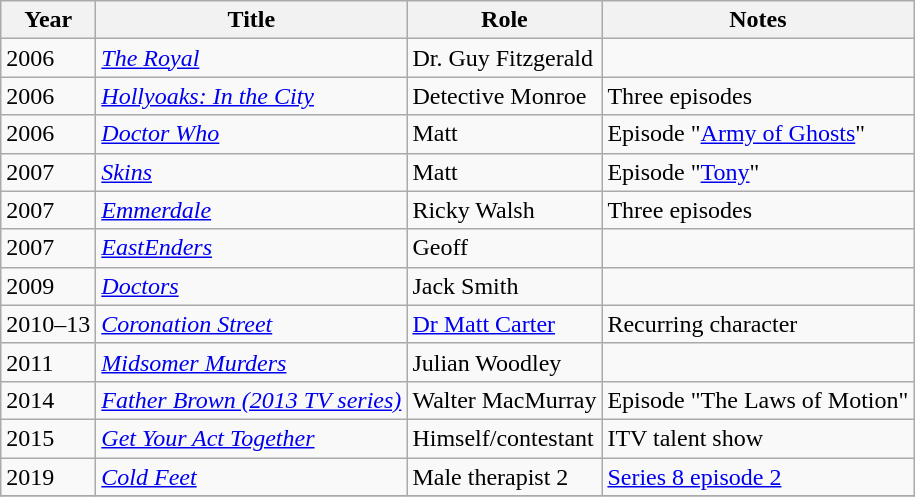<table class="wikitable sortable">
<tr>
<th>Year</th>
<th>Title</th>
<th>Role</th>
<th>Notes</th>
</tr>
<tr>
<td>2006</td>
<td><em><a href='#'>The Royal</a></em></td>
<td>Dr. Guy Fitzgerald</td>
<td></td>
</tr>
<tr>
<td>2006</td>
<td><em><a href='#'>Hollyoaks: In the City</a></em></td>
<td>Detective Monroe</td>
<td>Three episodes</td>
</tr>
<tr>
<td>2006</td>
<td><em><a href='#'>Doctor Who</a></em></td>
<td>Matt</td>
<td>Episode "<a href='#'>Army of Ghosts</a>"</td>
</tr>
<tr>
<td>2007</td>
<td><em><a href='#'>Skins</a></em></td>
<td>Matt</td>
<td>Episode "<a href='#'>Tony</a>"</td>
</tr>
<tr>
<td>2007</td>
<td><em><a href='#'>Emmerdale</a></em></td>
<td>Ricky Walsh</td>
<td>Three episodes</td>
</tr>
<tr>
<td>2007</td>
<td><em><a href='#'>EastEnders</a></em></td>
<td>Geoff</td>
<td></td>
</tr>
<tr>
<td>2009</td>
<td><em><a href='#'>Doctors</a></em></td>
<td>Jack Smith</td>
<td></td>
</tr>
<tr>
<td>2010–13</td>
<td><em><a href='#'>Coronation Street</a></em></td>
<td><a href='#'>Dr Matt Carter</a></td>
<td>Recurring character</td>
</tr>
<tr>
<td>2011</td>
<td><em><a href='#'>Midsomer Murders</a></em></td>
<td>Julian Woodley</td>
<td></td>
</tr>
<tr>
<td>2014</td>
<td><em><a href='#'>Father Brown (2013 TV series)</a></em></td>
<td>Walter MacMurray</td>
<td>Episode "The Laws of Motion"</td>
</tr>
<tr>
<td>2015</td>
<td><em><a href='#'>Get Your Act Together</a></em></td>
<td>Himself/contestant</td>
<td>ITV talent show</td>
</tr>
<tr>
<td>2019</td>
<td><em><a href='#'>Cold Feet</a></em></td>
<td>Male therapist 2</td>
<td><a href='#'>Series 8 episode 2</a></td>
</tr>
<tr>
</tr>
</table>
